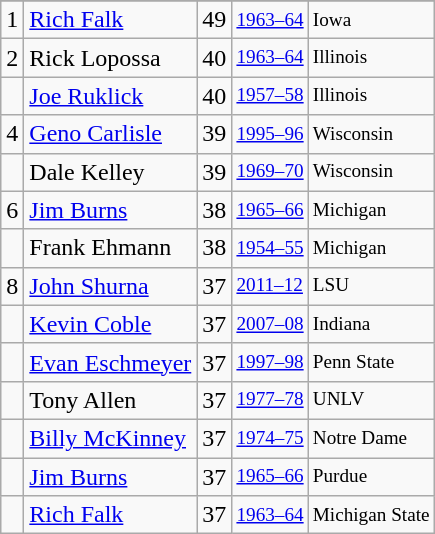<table class="wikitable">
<tr>
</tr>
<tr>
<td>1</td>
<td><a href='#'>Rich Falk</a></td>
<td>49</td>
<td style="font-size:80%;"><a href='#'>1963–64</a></td>
<td style="font-size:80%;">Iowa</td>
</tr>
<tr>
<td>2</td>
<td>Rick Lopossa</td>
<td>40</td>
<td style="font-size:80%;"><a href='#'>1963–64</a></td>
<td style="font-size:80%;">Illinois</td>
</tr>
<tr>
<td></td>
<td><a href='#'>Joe Ruklick</a></td>
<td>40</td>
<td style="font-size:80%;"><a href='#'>1957–58</a></td>
<td style="font-size:80%;">Illinois</td>
</tr>
<tr>
<td>4</td>
<td><a href='#'>Geno Carlisle</a></td>
<td>39</td>
<td style="font-size:80%;"><a href='#'>1995–96</a></td>
<td style="font-size:80%;">Wisconsin</td>
</tr>
<tr>
<td></td>
<td>Dale Kelley</td>
<td>39</td>
<td style="font-size:80%;"><a href='#'>1969–70</a></td>
<td style="font-size:80%;">Wisconsin</td>
</tr>
<tr>
<td>6</td>
<td><a href='#'>Jim Burns</a></td>
<td>38</td>
<td style="font-size:80%;"><a href='#'>1965–66</a></td>
<td style="font-size:80%;">Michigan</td>
</tr>
<tr>
<td></td>
<td>Frank Ehmann</td>
<td>38</td>
<td style="font-size:80%;"><a href='#'>1954–55</a></td>
<td style="font-size:80%;">Michigan</td>
</tr>
<tr>
<td>8</td>
<td><a href='#'>John Shurna</a></td>
<td>37</td>
<td style="font-size:80%;"><a href='#'>2011–12</a></td>
<td style="font-size:80%;">LSU</td>
</tr>
<tr>
<td></td>
<td><a href='#'>Kevin Coble</a></td>
<td>37</td>
<td style="font-size:80%;"><a href='#'>2007–08</a></td>
<td style="font-size:80%;">Indiana</td>
</tr>
<tr>
<td></td>
<td><a href='#'>Evan Eschmeyer</a></td>
<td>37</td>
<td style="font-size:80%;"><a href='#'>1997–98</a></td>
<td style="font-size:80%;">Penn State</td>
</tr>
<tr>
<td></td>
<td>Tony Allen</td>
<td>37</td>
<td style="font-size:80%;"><a href='#'>1977–78</a></td>
<td style="font-size:80%;">UNLV</td>
</tr>
<tr>
<td></td>
<td><a href='#'>Billy McKinney</a></td>
<td>37</td>
<td style="font-size:80%;"><a href='#'>1974–75</a></td>
<td style="font-size:80%;">Notre Dame</td>
</tr>
<tr>
<td></td>
<td><a href='#'>Jim Burns</a></td>
<td>37</td>
<td style="font-size:80%;"><a href='#'>1965–66</a></td>
<td style="font-size:80%;">Purdue</td>
</tr>
<tr>
<td></td>
<td><a href='#'>Rich Falk</a></td>
<td>37</td>
<td style="font-size:80%;"><a href='#'>1963–64</a></td>
<td style="font-size:80%;">Michigan State</td>
</tr>
</table>
